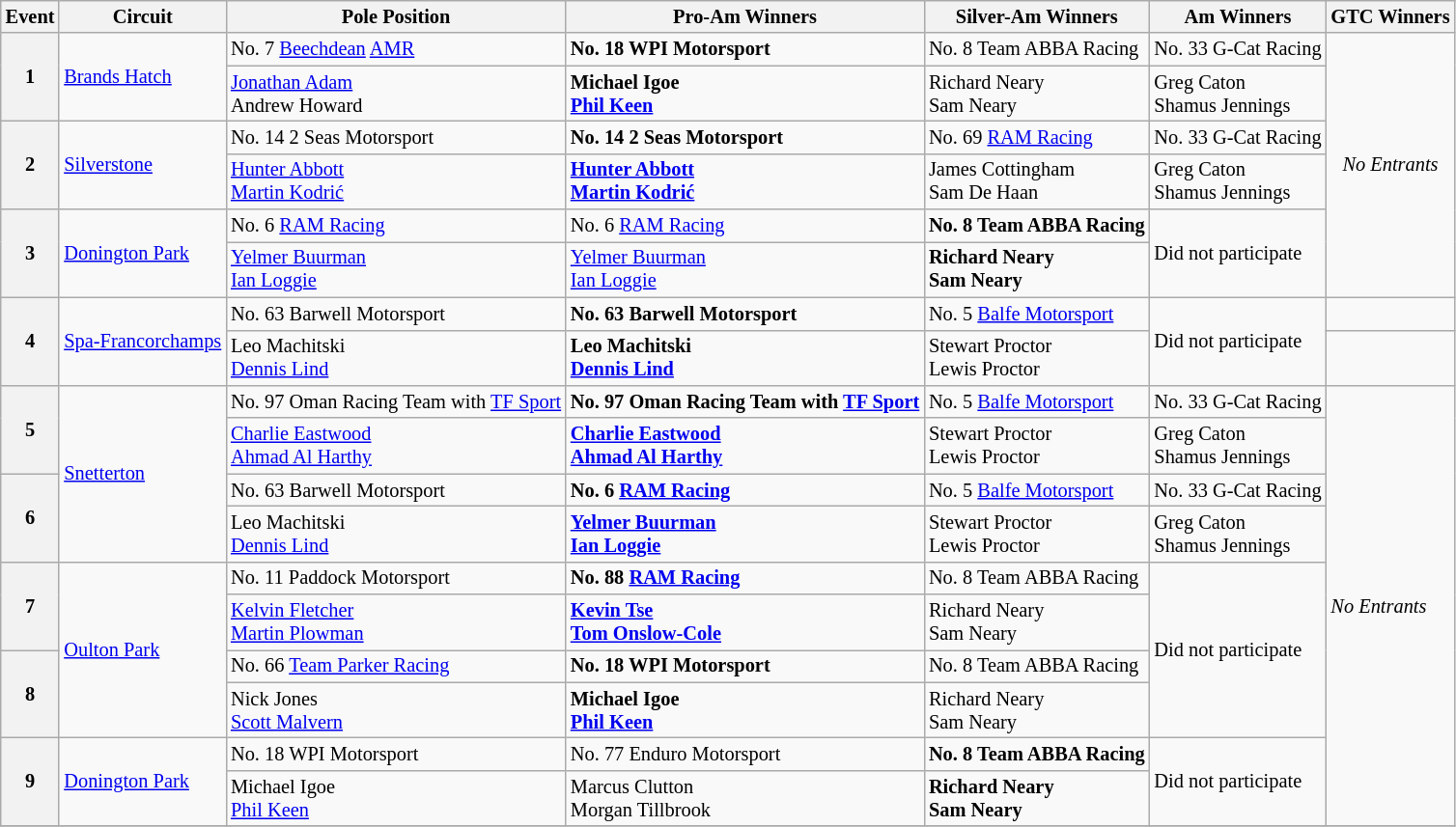<table class="wikitable" style="font-size: 85%">
<tr>
<th>Event</th>
<th>Circuit</th>
<th>Pole Position</th>
<th>Pro-Am Winners</th>
<th>Silver-Am Winners</th>
<th>Am Winners</th>
<th>GTC Winners</th>
</tr>
<tr>
<th rowspan=2>1</th>
<td rowspan=2><a href='#'>Brands Hatch</a></td>
<td> No. 7 <a href='#'>Beechdean</a> <a href='#'>AMR</a></td>
<td><strong> No. 18 WPI Motorsport</strong></td>
<td> No. 8 Team ABBA Racing</td>
<td> No. 33 G-Cat Racing</td>
<td rowspan=6 align=center><em>No Entrants</em></td>
</tr>
<tr>
<td> <a href='#'>Jonathan Adam</a><br> Andrew Howard</td>
<td><strong> Michael Igoe<br> <a href='#'>Phil Keen</a></strong></td>
<td> Richard Neary<br> Sam Neary</td>
<td> Greg Caton<br> Shamus Jennings</td>
</tr>
<tr>
<th rowspan=2>2</th>
<td rowspan=2><a href='#'>Silverstone</a></td>
<td> No. 14 2 Seas Motorsport</td>
<td><strong> No. 14 2 Seas Motorsport</strong></td>
<td> No. 69 <a href='#'>RAM Racing</a></td>
<td> No. 33 G-Cat Racing</td>
</tr>
<tr>
<td> <a href='#'>Hunter Abbott</a><br> <a href='#'>Martin Kodrić</a></td>
<td><strong> <a href='#'>Hunter Abbott</a><br> <a href='#'>Martin Kodrić</a></strong></td>
<td> James Cottingham<br> Sam De Haan</td>
<td> Greg Caton<br> Shamus Jennings</td>
</tr>
<tr>
<th rowspan=2>3</th>
<td rowspan=2><a href='#'>Donington Park</a></td>
<td> No. 6 <a href='#'>RAM Racing</a></td>
<td> No. 6 <a href='#'>RAM Racing</a></td>
<td><strong> No. 8 Team ABBA Racing</strong></td>
<td rowspan="2">Did not participate</td>
</tr>
<tr>
<td> <a href='#'>Yelmer Buurman</a><br> <a href='#'>Ian Loggie</a></td>
<td> <a href='#'>Yelmer Buurman</a><br> <a href='#'>Ian Loggie</a></td>
<td><strong> Richard Neary<br> Sam Neary</strong></td>
</tr>
<tr>
<th rowspan=2>4</th>
<td rowspan=2><a href='#'>Spa-Francorchamps</a></td>
<td> No. 63 Barwell Motorsport</td>
<td><strong> No. 63 Barwell Motorsport</strong></td>
<td> No. 5 <a href='#'>Balfe Motorsport</a></td>
<td rowspan="2">Did not participate</td>
<td></td>
</tr>
<tr>
<td> Leo Machitski<br> <a href='#'>Dennis Lind</a></td>
<td><strong> Leo Machitski</strong><br><strong> <a href='#'>Dennis Lind</a></strong></td>
<td> Stewart Proctor<br> Lewis Proctor</td>
<td></td>
</tr>
<tr>
<th rowspan=2>5</th>
<td rowspan=4><a href='#'>Snetterton</a></td>
<td> No. 97 Oman Racing Team with <a href='#'>TF Sport</a></td>
<td><strong> No. 97 Oman Racing Team with <a href='#'>TF Sport</a></strong></td>
<td> No. 5 <a href='#'>Balfe Motorsport</a></td>
<td> No. 33 G-Cat Racing</td>
<td rowspan="10"><em>No Entrants</em></td>
</tr>
<tr>
<td> <a href='#'>Charlie Eastwood</a><br> <a href='#'>Ahmad Al Harthy</a></td>
<td><strong> <a href='#'>Charlie Eastwood</a><br> <a href='#'>Ahmad Al Harthy</a></strong></td>
<td> Stewart Proctor<br> Lewis Proctor</td>
<td> Greg Caton<br> Shamus Jennings</td>
</tr>
<tr>
<th rowspan=2>6</th>
<td> No. 63 Barwell Motorsport</td>
<td><strong> No. 6 <a href='#'>RAM Racing</a></strong></td>
<td> No. 5 <a href='#'>Balfe Motorsport</a></td>
<td> No. 33 G-Cat Racing</td>
</tr>
<tr>
<td> Leo Machitski<br> <a href='#'>Dennis Lind</a></td>
<td><strong> <a href='#'>Yelmer Buurman</a><br> <a href='#'>Ian Loggie</a></strong></td>
<td> Stewart Proctor<br> Lewis Proctor</td>
<td> Greg Caton<br> Shamus Jennings</td>
</tr>
<tr>
<th rowspan=2>7</th>
<td rowspan=4><a href='#'>Oulton Park</a></td>
<td> No. 11 Paddock Motorsport</td>
<td><strong> No. 88 <a href='#'>RAM Racing</a></strong></td>
<td> No. 8 Team ABBA Racing</td>
<td rowspan="4">Did not participate</td>
</tr>
<tr>
<td> <a href='#'>Kelvin Fletcher</a><br> <a href='#'>Martin Plowman</a></td>
<td><strong> <a href='#'>Kevin Tse</a><br> <a href='#'>Tom Onslow-Cole</a></strong></td>
<td> Richard Neary<br> Sam Neary</td>
</tr>
<tr>
<th rowspan=2>8</th>
<td> No. 66 <a href='#'>Team Parker Racing</a></td>
<td><strong> No. 18 WPI Motorsport</strong></td>
<td> No. 8 Team ABBA Racing</td>
</tr>
<tr>
<td> Nick Jones<br> <a href='#'>Scott Malvern</a></td>
<td><strong> Michael Igoe<br> <a href='#'>Phil Keen</a></strong></td>
<td> Richard Neary<br> Sam Neary</td>
</tr>
<tr>
<th rowspan=2>9</th>
<td rowspan=2><a href='#'>Donington Park</a></td>
<td> No. 18 WPI Motorsport</td>
<td> No. 77 Enduro Motorsport</td>
<td><strong> No. 8 Team ABBA Racing</strong></td>
<td rowspan="2">Did not participate</td>
</tr>
<tr>
<td> Michael Igoe<br> <a href='#'>Phil Keen</a></td>
<td> Marcus Clutton<br> Morgan Tillbrook</td>
<td><strong> Richard Neary<br> Sam Neary</strong></td>
</tr>
<tr>
</tr>
</table>
